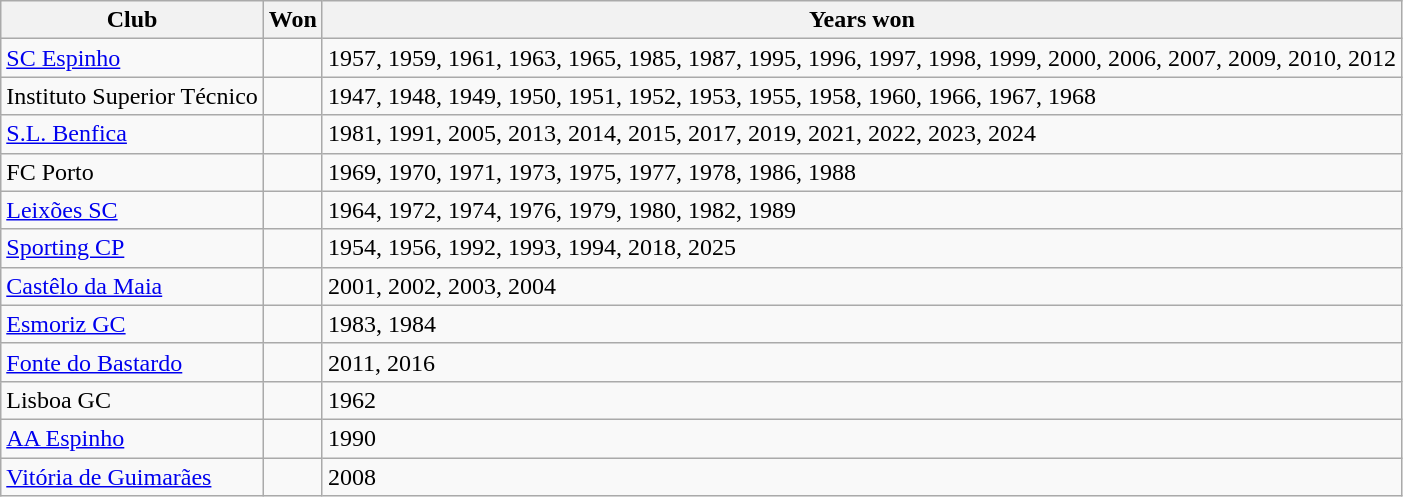<table class="wikitable sortable">
<tr>
<th>Club</th>
<th>Won</th>
<th>Years won</th>
</tr>
<tr>
<td><a href='#'>SC Espinho</a></td>
<td></td>
<td>1957, 1959, 1961, 1963, 1965, 1985, 1987, 1995, 1996, 1997, 1998, 1999, 2000, 2006, 2007, 2009, 2010, 2012</td>
</tr>
<tr>
<td>Instituto Superior Técnico</td>
<td></td>
<td>1947, 1948, 1949, 1950, 1951, 1952, 1953, 1955, 1958, 1960, 1966, 1967, 1968</td>
</tr>
<tr>
<td><a href='#'>S.L. Benfica</a></td>
<td></td>
<td>1981, 1991, 2005, 2013, 2014, 2015, 2017, 2019, 2021, 2022, 2023, 2024</td>
</tr>
<tr>
<td>FC Porto</td>
<td></td>
<td>1969, 1970, 1971, 1973, 1975, 1977, 1978, 1986, 1988</td>
</tr>
<tr>
<td><a href='#'>Leixões SC</a></td>
<td></td>
<td>1964, 1972, 1974, 1976, 1979, 1980, 1982, 1989</td>
</tr>
<tr>
<td><a href='#'>Sporting CP</a></td>
<td></td>
<td>1954, 1956, 1992, 1993, 1994, 2018, 2025</td>
</tr>
<tr>
<td><a href='#'>Castêlo da Maia</a></td>
<td></td>
<td>2001, 2002, 2003, 2004</td>
</tr>
<tr>
<td><a href='#'>Esmoriz GC</a></td>
<td></td>
<td>1983, 1984</td>
</tr>
<tr>
<td><a href='#'>Fonte do Bastardo</a></td>
<td></td>
<td>2011, 2016</td>
</tr>
<tr>
<td>Lisboa GC</td>
<td></td>
<td>1962</td>
</tr>
<tr>
<td><a href='#'>AA Espinho</a></td>
<td></td>
<td>1990</td>
</tr>
<tr>
<td><a href='#'>Vitória de Guimarães</a></td>
<td></td>
<td>2008</td>
</tr>
</table>
